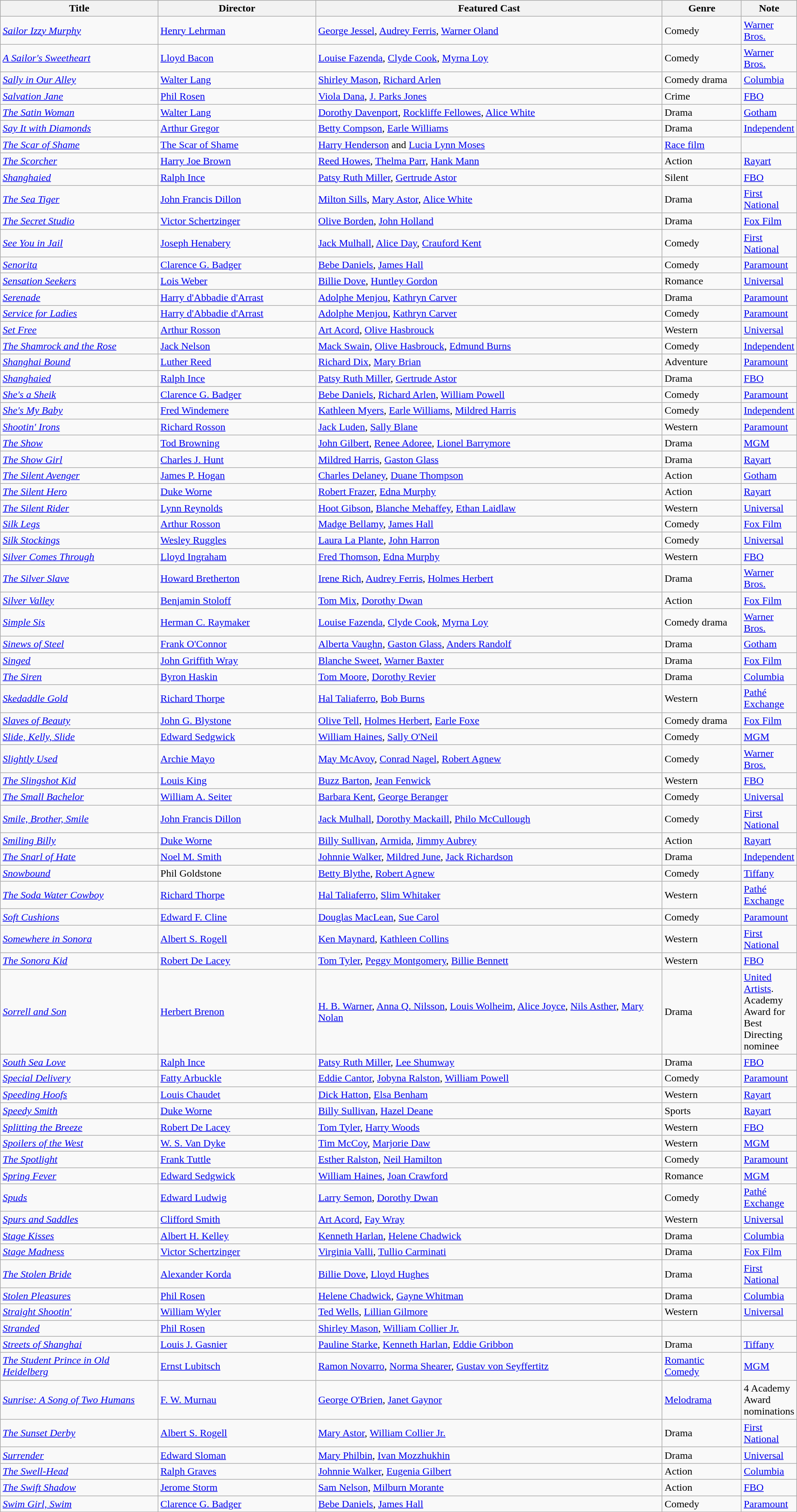<table class="wikitable">
<tr>
<th style="width:20%;">Title</th>
<th style="width:20%;">Director</th>
<th style="width:44%;">Featured Cast</th>
<th style="width:10%;">Genre</th>
<th style="width:10%;">Note</th>
</tr>
<tr>
<td><em><a href='#'>Sailor Izzy Murphy</a></em></td>
<td><a href='#'>Henry Lehrman</a></td>
<td><a href='#'>George Jessel</a>, <a href='#'>Audrey Ferris</a>, <a href='#'>Warner Oland</a></td>
<td>Comedy</td>
<td><a href='#'>Warner Bros.</a></td>
</tr>
<tr>
<td><em><a href='#'>A Sailor's Sweetheart</a></em></td>
<td><a href='#'>Lloyd Bacon</a></td>
<td><a href='#'>Louise Fazenda</a>, <a href='#'>Clyde Cook</a>, <a href='#'>Myrna Loy</a></td>
<td>Comedy</td>
<td><a href='#'>Warner Bros.</a></td>
</tr>
<tr>
<td><em><a href='#'>Sally in Our Alley</a></em></td>
<td><a href='#'>Walter Lang</a></td>
<td><a href='#'>Shirley Mason</a>, <a href='#'>Richard Arlen</a></td>
<td>Comedy drama</td>
<td><a href='#'>Columbia</a></td>
</tr>
<tr>
<td><em><a href='#'>Salvation Jane</a></em></td>
<td><a href='#'>Phil Rosen</a></td>
<td><a href='#'>Viola Dana</a>, <a href='#'>J. Parks Jones</a></td>
<td>Crime</td>
<td><a href='#'>FBO</a></td>
</tr>
<tr>
<td><em><a href='#'>The Satin Woman</a></em></td>
<td><a href='#'>Walter Lang</a></td>
<td><a href='#'>Dorothy Davenport</a>, <a href='#'>Rockliffe Fellowes</a>, <a href='#'>Alice White</a></td>
<td>Drama</td>
<td><a href='#'>Gotham</a></td>
</tr>
<tr>
<td><em><a href='#'>Say It with Diamonds</a></em></td>
<td><a href='#'>Arthur Gregor</a></td>
<td><a href='#'>Betty Compson</a>, <a href='#'>Earle Williams</a></td>
<td>Drama</td>
<td><a href='#'>Independent</a></td>
</tr>
<tr>
<td><em><a href='#'>The Scar of Shame</a></em></td>
<td><a href='#'>The Scar of Shame</a></td>
<td><a href='#'>Harry Henderson</a> and <a href='#'>Lucia Lynn Moses</a></td>
<td><a href='#'>Race film</a></td>
<td></td>
</tr>
<tr>
<td><em><a href='#'>The Scorcher</a></em></td>
<td><a href='#'>Harry Joe Brown</a></td>
<td><a href='#'>Reed Howes</a>, <a href='#'>Thelma Parr</a>, <a href='#'>Hank Mann</a></td>
<td>Action</td>
<td><a href='#'>Rayart</a></td>
</tr>
<tr>
<td><em><a href='#'>Shanghaied</a></em></td>
<td><a href='#'>Ralph Ince</a></td>
<td><a href='#'>Patsy Ruth Miller</a>, <a href='#'>Gertrude Astor</a></td>
<td>Silent</td>
<td><a href='#'>FBO</a></td>
</tr>
<tr>
<td><em><a href='#'>The Sea Tiger</a></em></td>
<td><a href='#'>John Francis Dillon</a></td>
<td><a href='#'>Milton Sills</a>, <a href='#'>Mary Astor</a>, <a href='#'>Alice White</a></td>
<td>Drama</td>
<td><a href='#'>First National</a></td>
</tr>
<tr>
<td><em><a href='#'>The Secret Studio</a></em></td>
<td><a href='#'>Victor Schertzinger</a></td>
<td><a href='#'>Olive Borden</a>, <a href='#'>John Holland</a></td>
<td>Drama</td>
<td><a href='#'>Fox Film</a></td>
</tr>
<tr>
<td><em><a href='#'>See You in Jail</a></em></td>
<td><a href='#'>Joseph Henabery</a></td>
<td><a href='#'>Jack Mulhall</a>, <a href='#'>Alice Day</a>, <a href='#'>Crauford Kent</a></td>
<td>Comedy</td>
<td><a href='#'>First National</a></td>
</tr>
<tr>
<td><em><a href='#'>Senorita</a></em></td>
<td><a href='#'>Clarence G. Badger</a></td>
<td><a href='#'>Bebe Daniels</a>, <a href='#'>James Hall</a></td>
<td>Comedy</td>
<td><a href='#'>Paramount</a></td>
</tr>
<tr>
<td><em><a href='#'>Sensation Seekers</a></em></td>
<td><a href='#'>Lois Weber</a></td>
<td><a href='#'>Billie Dove</a>, <a href='#'>Huntley Gordon</a></td>
<td>Romance</td>
<td><a href='#'>Universal</a></td>
</tr>
<tr>
<td><em><a href='#'>Serenade</a></em></td>
<td><a href='#'>Harry d'Abbadie d'Arrast</a></td>
<td><a href='#'>Adolphe Menjou</a>, <a href='#'>Kathryn Carver</a></td>
<td>Drama</td>
<td><a href='#'>Paramount</a></td>
</tr>
<tr>
<td><em><a href='#'>Service for Ladies</a></em></td>
<td><a href='#'>Harry d'Abbadie d'Arrast</a></td>
<td><a href='#'>Adolphe Menjou</a>, <a href='#'>Kathryn Carver</a></td>
<td>Comedy</td>
<td><a href='#'>Paramount</a></td>
</tr>
<tr>
<td><em><a href='#'>Set Free</a></em></td>
<td><a href='#'>Arthur Rosson</a></td>
<td><a href='#'>Art Acord</a>, <a href='#'>Olive Hasbrouck</a></td>
<td>Western</td>
<td><a href='#'>Universal</a></td>
</tr>
<tr>
<td><em><a href='#'>The Shamrock and the Rose</a></em></td>
<td><a href='#'>Jack Nelson</a></td>
<td><a href='#'>Mack Swain</a>, <a href='#'>Olive Hasbrouck</a>, <a href='#'>Edmund Burns</a></td>
<td>Comedy</td>
<td><a href='#'>Independent</a></td>
</tr>
<tr>
<td><em><a href='#'>Shanghai Bound</a></em></td>
<td><a href='#'>Luther Reed</a></td>
<td><a href='#'>Richard Dix</a>, <a href='#'>Mary Brian</a></td>
<td>Adventure</td>
<td><a href='#'>Paramount</a></td>
</tr>
<tr>
<td><em><a href='#'>Shanghaied</a></em></td>
<td><a href='#'>Ralph Ince</a></td>
<td><a href='#'>Patsy Ruth Miller</a>, <a href='#'>Gertrude Astor</a></td>
<td>Drama</td>
<td><a href='#'>FBO</a></td>
</tr>
<tr>
<td><em><a href='#'>She's a Sheik</a></em></td>
<td><a href='#'>Clarence G. Badger</a></td>
<td><a href='#'>Bebe Daniels</a>, <a href='#'>Richard Arlen</a>, <a href='#'>William Powell</a></td>
<td>Comedy</td>
<td><a href='#'>Paramount</a></td>
</tr>
<tr>
<td><em><a href='#'>She's My Baby</a></em></td>
<td><a href='#'>Fred Windemere</a></td>
<td><a href='#'>Kathleen Myers</a>, <a href='#'>Earle Williams</a>, <a href='#'>Mildred Harris</a></td>
<td>Comedy</td>
<td><a href='#'>Independent</a></td>
</tr>
<tr>
<td><em><a href='#'>Shootin' Irons</a></em></td>
<td><a href='#'>Richard Rosson</a></td>
<td><a href='#'>Jack Luden</a>, <a href='#'>Sally Blane</a></td>
<td>Western</td>
<td><a href='#'>Paramount</a></td>
</tr>
<tr>
<td><em><a href='#'>The Show</a></em></td>
<td><a href='#'>Tod Browning</a></td>
<td><a href='#'>John Gilbert</a>, <a href='#'>Renee Adoree</a>, <a href='#'>Lionel Barrymore</a></td>
<td>Drama</td>
<td><a href='#'>MGM</a></td>
</tr>
<tr>
<td><em><a href='#'>The Show Girl</a></em></td>
<td><a href='#'>Charles J. Hunt</a></td>
<td><a href='#'>Mildred Harris</a>, <a href='#'>Gaston Glass</a></td>
<td>Drama</td>
<td><a href='#'>Rayart</a></td>
</tr>
<tr>
<td><em><a href='#'>The Silent Avenger</a></em></td>
<td><a href='#'>James P. Hogan</a></td>
<td><a href='#'>Charles Delaney</a>, <a href='#'>Duane Thompson</a></td>
<td>Action</td>
<td><a href='#'>Gotham</a></td>
</tr>
<tr>
<td><em><a href='#'>The Silent Hero</a></em></td>
<td><a href='#'>Duke Worne</a></td>
<td><a href='#'>Robert Frazer</a>, <a href='#'>Edna Murphy</a></td>
<td>Action</td>
<td><a href='#'>Rayart</a></td>
</tr>
<tr>
<td><em><a href='#'>The Silent Rider</a></em></td>
<td><a href='#'>Lynn Reynolds</a></td>
<td><a href='#'>Hoot Gibson</a>, <a href='#'>Blanche Mehaffey</a>, <a href='#'>Ethan Laidlaw</a></td>
<td>Western</td>
<td><a href='#'>Universal</a></td>
</tr>
<tr>
<td><em><a href='#'>Silk Legs</a></em></td>
<td><a href='#'>Arthur Rosson</a></td>
<td><a href='#'>Madge Bellamy</a>, <a href='#'>James Hall</a></td>
<td>Comedy</td>
<td><a href='#'>Fox Film</a></td>
</tr>
<tr>
<td><em><a href='#'>Silk Stockings</a></em></td>
<td><a href='#'>Wesley Ruggles</a></td>
<td><a href='#'>Laura La Plante</a>, <a href='#'>John Harron</a></td>
<td>Comedy</td>
<td><a href='#'>Universal</a></td>
</tr>
<tr>
<td><em><a href='#'>Silver Comes Through</a></em></td>
<td><a href='#'>Lloyd Ingraham</a></td>
<td><a href='#'>Fred Thomson</a>, <a href='#'>Edna Murphy</a></td>
<td>Western</td>
<td><a href='#'>FBO</a></td>
</tr>
<tr>
<td><em><a href='#'>The Silver Slave</a></em></td>
<td><a href='#'>Howard Bretherton</a></td>
<td><a href='#'>Irene Rich</a>, <a href='#'>Audrey Ferris</a>, <a href='#'>Holmes Herbert</a></td>
<td>Drama</td>
<td><a href='#'>Warner Bros.</a></td>
</tr>
<tr>
<td><em><a href='#'>Silver Valley</a></em></td>
<td><a href='#'>Benjamin Stoloff</a></td>
<td><a href='#'>Tom Mix</a>, <a href='#'>Dorothy Dwan</a></td>
<td>Action</td>
<td><a href='#'>Fox Film</a></td>
</tr>
<tr>
<td><em><a href='#'>Simple Sis</a></em></td>
<td><a href='#'>Herman C. Raymaker</a></td>
<td><a href='#'>Louise Fazenda</a>, <a href='#'>Clyde Cook</a>, <a href='#'>Myrna Loy</a></td>
<td>Comedy drama</td>
<td><a href='#'>Warner Bros.</a></td>
</tr>
<tr>
<td><em><a href='#'>Sinews of Steel</a></em></td>
<td><a href='#'>Frank O'Connor</a></td>
<td><a href='#'>Alberta Vaughn</a>, <a href='#'>Gaston Glass</a>, <a href='#'>Anders Randolf</a></td>
<td>Drama</td>
<td><a href='#'>Gotham</a></td>
</tr>
<tr>
<td><em><a href='#'>Singed</a></em></td>
<td><a href='#'>John Griffith Wray</a></td>
<td><a href='#'>Blanche Sweet</a>, <a href='#'>Warner Baxter</a></td>
<td>Drama</td>
<td><a href='#'>Fox Film</a></td>
</tr>
<tr>
<td><em><a href='#'>The Siren</a></em></td>
<td><a href='#'>Byron Haskin</a></td>
<td><a href='#'>Tom Moore</a>, <a href='#'>Dorothy Revier</a></td>
<td>Drama</td>
<td><a href='#'>Columbia</a></td>
</tr>
<tr>
<td><em><a href='#'>Skedaddle Gold</a></em></td>
<td><a href='#'>Richard Thorpe</a></td>
<td><a href='#'>Hal Taliaferro</a>, <a href='#'>Bob Burns</a></td>
<td>Western</td>
<td><a href='#'>Pathé Exchange</a></td>
</tr>
<tr>
<td><em><a href='#'>Slaves of Beauty</a></em></td>
<td><a href='#'>John G. Blystone</a></td>
<td><a href='#'>Olive Tell</a>, <a href='#'>Holmes Herbert</a>, <a href='#'>Earle Foxe</a></td>
<td>Comedy drama</td>
<td><a href='#'>Fox Film</a></td>
</tr>
<tr>
<td><em><a href='#'>Slide, Kelly, Slide</a></em></td>
<td><a href='#'>Edward Sedgwick</a></td>
<td><a href='#'>William Haines</a>, <a href='#'>Sally O'Neil</a></td>
<td>Comedy</td>
<td><a href='#'>MGM</a></td>
</tr>
<tr>
<td><em><a href='#'>Slightly Used</a></em></td>
<td><a href='#'>Archie Mayo</a></td>
<td><a href='#'>May McAvoy</a>, <a href='#'>Conrad Nagel</a>, <a href='#'>Robert Agnew</a></td>
<td>Comedy</td>
<td><a href='#'>Warner Bros.</a></td>
</tr>
<tr>
<td><em><a href='#'>The Slingshot Kid</a></em></td>
<td><a href='#'>Louis King</a></td>
<td><a href='#'>Buzz Barton</a>, <a href='#'>Jean Fenwick</a></td>
<td>Western</td>
<td><a href='#'>FBO</a></td>
</tr>
<tr>
<td><em><a href='#'>The Small Bachelor</a></em></td>
<td><a href='#'>William A. Seiter</a></td>
<td><a href='#'>Barbara Kent</a>, <a href='#'>George Beranger</a></td>
<td>Comedy</td>
<td><a href='#'>Universal</a></td>
</tr>
<tr>
<td><em><a href='#'>Smile, Brother, Smile</a></em></td>
<td><a href='#'>John Francis Dillon</a></td>
<td><a href='#'>Jack Mulhall</a>, <a href='#'>Dorothy Mackaill</a>, <a href='#'>Philo McCullough</a></td>
<td>Comedy</td>
<td><a href='#'>First National</a></td>
</tr>
<tr>
<td><em><a href='#'>Smiling Billy</a></em></td>
<td><a href='#'>Duke Worne</a></td>
<td><a href='#'>Billy Sullivan</a>, <a href='#'>Armida</a>, <a href='#'>Jimmy Aubrey</a></td>
<td>Action</td>
<td><a href='#'>Rayart</a></td>
</tr>
<tr>
<td><em><a href='#'>The Snarl of Hate</a></em></td>
<td><a href='#'>Noel M. Smith</a></td>
<td><a href='#'>Johnnie Walker</a>, <a href='#'>Mildred June</a>, <a href='#'>Jack Richardson</a></td>
<td>Drama</td>
<td><a href='#'>Independent</a></td>
</tr>
<tr>
<td><em><a href='#'>Snowbound</a></em></td>
<td>Phil Goldstone</td>
<td><a href='#'>Betty Blythe</a>, <a href='#'>Robert Agnew</a></td>
<td>Comedy</td>
<td><a href='#'>Tiffany</a></td>
</tr>
<tr>
<td><em><a href='#'>The Soda Water Cowboy</a></em></td>
<td><a href='#'>Richard Thorpe</a></td>
<td><a href='#'>Hal Taliaferro</a>, <a href='#'>Slim Whitaker</a></td>
<td>Western</td>
<td><a href='#'>Pathé Exchange</a></td>
</tr>
<tr>
<td><em><a href='#'>Soft Cushions</a></em></td>
<td><a href='#'>Edward F. Cline</a></td>
<td><a href='#'>Douglas MacLean</a>, <a href='#'>Sue Carol</a></td>
<td>Comedy</td>
<td><a href='#'>Paramount</a></td>
</tr>
<tr>
<td><em><a href='#'>Somewhere in Sonora</a></em></td>
<td><a href='#'>Albert S. Rogell</a></td>
<td><a href='#'>Ken Maynard</a>, <a href='#'>Kathleen Collins</a></td>
<td>Western</td>
<td><a href='#'>First National</a></td>
</tr>
<tr>
<td><em><a href='#'>The Sonora Kid</a></em></td>
<td><a href='#'>Robert De Lacey</a></td>
<td><a href='#'>Tom Tyler</a>, <a href='#'>Peggy Montgomery</a>, <a href='#'>Billie Bennett</a></td>
<td>Western</td>
<td><a href='#'>FBO</a></td>
</tr>
<tr>
<td><em><a href='#'>Sorrell and Son</a></em></td>
<td><a href='#'>Herbert Brenon</a></td>
<td><a href='#'>H. B. Warner</a>, <a href='#'>Anna Q. Nilsson</a>, <a href='#'>Louis Wolheim</a>, <a href='#'>Alice Joyce</a>, <a href='#'>Nils Asther</a>, <a href='#'>Mary Nolan</a></td>
<td>Drama</td>
<td><a href='#'>United Artists</a>. Academy Award for Best Directing nominee</td>
</tr>
<tr>
<td><em><a href='#'>South Sea Love</a></em></td>
<td><a href='#'>Ralph Ince</a></td>
<td><a href='#'>Patsy Ruth Miller</a>, <a href='#'>Lee Shumway</a></td>
<td>Drama</td>
<td><a href='#'>FBO</a></td>
</tr>
<tr>
<td><em><a href='#'>Special Delivery</a></em></td>
<td><a href='#'>Fatty Arbuckle</a></td>
<td><a href='#'>Eddie Cantor</a>, <a href='#'>Jobyna Ralston</a>, <a href='#'>William Powell</a></td>
<td>Comedy</td>
<td><a href='#'>Paramount</a></td>
</tr>
<tr>
<td><em><a href='#'>Speeding Hoofs</a></em></td>
<td><a href='#'>Louis Chaudet</a></td>
<td><a href='#'>Dick Hatton</a>, <a href='#'>Elsa Benham</a></td>
<td>Western</td>
<td><a href='#'>Rayart</a></td>
</tr>
<tr>
<td><em><a href='#'>Speedy Smith</a></em></td>
<td><a href='#'>Duke Worne</a></td>
<td><a href='#'>Billy Sullivan</a>, <a href='#'>Hazel Deane</a></td>
<td>Sports</td>
<td><a href='#'>Rayart</a></td>
</tr>
<tr>
<td><em><a href='#'>Splitting the Breeze</a></em></td>
<td><a href='#'>Robert De Lacey</a></td>
<td><a href='#'>Tom Tyler</a>, <a href='#'>Harry Woods</a></td>
<td>Western</td>
<td><a href='#'>FBO</a></td>
</tr>
<tr>
<td><em><a href='#'>Spoilers of the West</a></em></td>
<td><a href='#'>W. S. Van Dyke</a></td>
<td><a href='#'>Tim McCoy</a>, <a href='#'>Marjorie Daw</a></td>
<td>Western</td>
<td><a href='#'>MGM</a></td>
</tr>
<tr>
<td><em><a href='#'>The Spotlight</a></em></td>
<td><a href='#'>Frank Tuttle</a></td>
<td><a href='#'>Esther Ralston</a>, <a href='#'>Neil Hamilton</a></td>
<td>Comedy</td>
<td><a href='#'>Paramount</a></td>
</tr>
<tr>
<td><em><a href='#'>Spring Fever</a></em></td>
<td><a href='#'>Edward Sedgwick</a></td>
<td><a href='#'>William Haines</a>, <a href='#'>Joan Crawford</a></td>
<td>Romance</td>
<td><a href='#'>MGM</a></td>
</tr>
<tr>
<td><em><a href='#'>Spuds</a></em></td>
<td><a href='#'>Edward Ludwig</a></td>
<td><a href='#'>Larry Semon</a>, <a href='#'>Dorothy Dwan</a></td>
<td>Comedy</td>
<td><a href='#'>Pathé Exchange</a></td>
</tr>
<tr>
<td><em><a href='#'>Spurs and Saddles</a></em></td>
<td><a href='#'>Clifford Smith</a></td>
<td><a href='#'>Art Acord</a>, <a href='#'>Fay Wray</a></td>
<td>Western</td>
<td><a href='#'>Universal</a></td>
</tr>
<tr>
<td><em><a href='#'>Stage Kisses</a></em></td>
<td><a href='#'>Albert H. Kelley</a></td>
<td><a href='#'>Kenneth Harlan</a>, <a href='#'>Helene Chadwick</a></td>
<td>Drama</td>
<td><a href='#'>Columbia</a></td>
</tr>
<tr>
<td><em><a href='#'>Stage Madness</a></em></td>
<td><a href='#'>Victor Schertzinger</a></td>
<td><a href='#'>Virginia Valli</a>, <a href='#'>Tullio Carminati</a></td>
<td>Drama</td>
<td><a href='#'>Fox Film</a></td>
</tr>
<tr>
<td><em><a href='#'>The Stolen Bride</a></em></td>
<td><a href='#'>Alexander Korda</a></td>
<td><a href='#'>Billie Dove</a>, <a href='#'>Lloyd Hughes</a></td>
<td>Drama</td>
<td><a href='#'>First National</a></td>
</tr>
<tr>
<td><em><a href='#'>Stolen Pleasures</a></em></td>
<td><a href='#'>Phil Rosen</a></td>
<td><a href='#'>Helene Chadwick</a>, <a href='#'>Gayne Whitman</a></td>
<td>Drama</td>
<td><a href='#'>Columbia</a></td>
</tr>
<tr>
<td><em><a href='#'>Straight Shootin'</a></em></td>
<td><a href='#'>William Wyler</a></td>
<td><a href='#'>Ted Wells</a>, <a href='#'>Lillian Gilmore</a></td>
<td>Western</td>
<td><a href='#'>Universal</a></td>
</tr>
<tr>
<td><em><a href='#'>Stranded</a></em></td>
<td><a href='#'>Phil Rosen</a></td>
<td><a href='#'>Shirley Mason</a>, <a href='#'>William Collier Jr.</a></td>
<td></td>
<td></td>
</tr>
<tr>
<td><em><a href='#'>Streets of Shanghai</a></em></td>
<td><a href='#'>Louis J. Gasnier</a></td>
<td><a href='#'>Pauline Starke</a>, <a href='#'>Kenneth Harlan</a>, <a href='#'>Eddie Gribbon</a></td>
<td>Drama</td>
<td><a href='#'>Tiffany</a></td>
</tr>
<tr>
<td><em><a href='#'>The Student Prince in Old Heidelberg</a></em></td>
<td><a href='#'>Ernst Lubitsch</a></td>
<td><a href='#'>Ramon Novarro</a>, <a href='#'>Norma Shearer</a>, <a href='#'>Gustav von Seyffertitz</a></td>
<td><a href='#'>Romantic Comedy</a></td>
<td><a href='#'>MGM</a></td>
</tr>
<tr>
<td><em><a href='#'>Sunrise: A Song of Two Humans</a></em></td>
<td><a href='#'>F. W. Murnau</a></td>
<td><a href='#'>George O'Brien</a>, <a href='#'>Janet Gaynor</a></td>
<td><a href='#'>Melodrama</a></td>
<td>4 Academy Award nominations</td>
</tr>
<tr>
<td><em><a href='#'>The Sunset Derby</a></em></td>
<td><a href='#'>Albert S. Rogell</a></td>
<td><a href='#'>Mary Astor</a>, <a href='#'>William Collier Jr.</a></td>
<td>Drama</td>
<td><a href='#'>First National</a></td>
</tr>
<tr>
<td><em><a href='#'>Surrender</a></em></td>
<td><a href='#'>Edward Sloman</a></td>
<td><a href='#'>Mary Philbin</a>, <a href='#'>Ivan Mozzhukhin</a></td>
<td>Drama</td>
<td><a href='#'>Universal</a></td>
</tr>
<tr>
<td><em><a href='#'>The Swell-Head</a></em></td>
<td><a href='#'>Ralph Graves</a></td>
<td><a href='#'>Johnnie Walker</a>, <a href='#'>Eugenia Gilbert</a></td>
<td>Action</td>
<td><a href='#'>Columbia</a></td>
</tr>
<tr>
<td><em><a href='#'>The Swift Shadow</a></em></td>
<td><a href='#'>Jerome Storm</a></td>
<td><a href='#'>Sam Nelson</a>, <a href='#'>Milburn Morante</a></td>
<td>Action</td>
<td><a href='#'>FBO</a></td>
</tr>
<tr>
<td><em><a href='#'>Swim Girl, Swim</a></em></td>
<td><a href='#'>Clarence G. Badger</a></td>
<td><a href='#'>Bebe Daniels</a>, <a href='#'>James Hall</a></td>
<td>Comedy</td>
<td><a href='#'>Paramount</a></td>
</tr>
<tr>
</tr>
</table>
